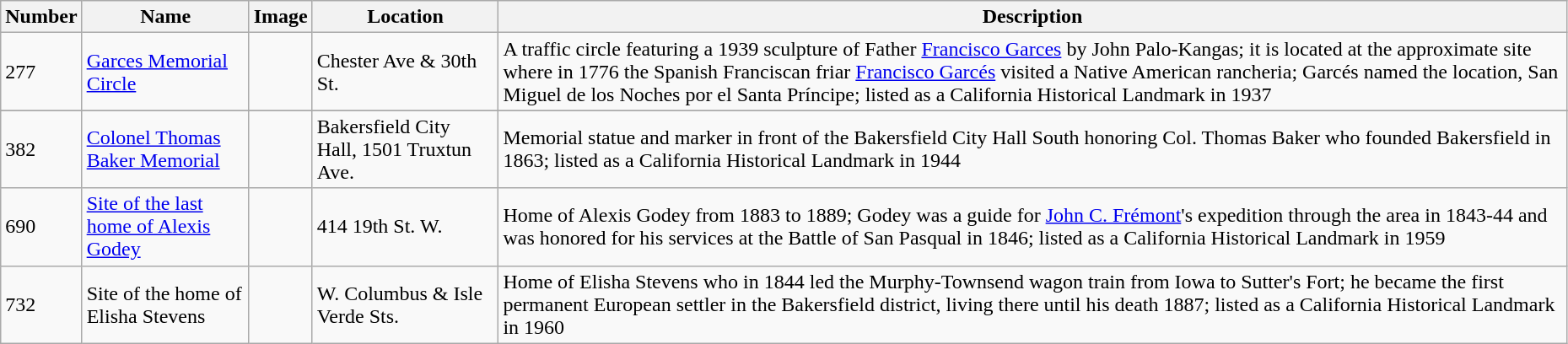<table class="wikitable sortable" style="width:98%">
<tr>
<th>Number</th>
<th>Name</th>
<th class="unsortable">Image</th>
<th>Location</th>
<th class="unsortable">Description</th>
</tr>
<tr>
<td>277</td>
<td><a href='#'>Garces Memorial Circle</a></td>
<td></td>
<td>Chester Ave & 30th St.<br><small></small></td>
<td>A traffic circle featuring a 1939 sculpture of Father <a href='#'>Francisco Garces</a> by John Palo-Kangas; it is located at the approximate site where in 1776 the Spanish Franciscan friar <a href='#'>Francisco Garcés</a> visited a Native American rancheria; Garcés named the location, San Miguel de los Noches por el Santa Príncipe; listed as a California Historical Landmark in 1937</td>
</tr>
<tr>
</tr>
<tr>
<td>382</td>
<td><a href='#'>Colonel Thomas Baker Memorial</a></td>
<td></td>
<td>Bakersfield City Hall, 1501 Truxtun Ave.<br><small></small></td>
<td>Memorial statue and marker in front of the Bakersfield City Hall South honoring Col. Thomas Baker who founded Bakersfield in 1863; listed as a California Historical Landmark in 1944</td>
</tr>
<tr>
<td>690</td>
<td><a href='#'>Site of the last home of Alexis Godey</a></td>
<td></td>
<td>414 19th St. W.<br><small></small></td>
<td>Home of Alexis Godey from 1883 to 1889; Godey was a guide for <a href='#'>John C. Frémont</a>'s expedition through the area in 1843-44 and was honored for his services at the Battle of San Pasqual in 1846; listed as a California Historical Landmark in 1959</td>
</tr>
<tr>
<td>732</td>
<td>Site of the home of Elisha Stevens</td>
<td></td>
<td>W. Columbus & Isle Verde Sts.<br><small></small></td>
<td>Home of Elisha Stevens who in 1844 led the Murphy-Townsend wagon train from Iowa to Sutter's Fort; he became the first permanent European settler in the Bakersfield district, living there until his death 1887; listed as a California Historical Landmark in 1960</td>
</tr>
</table>
